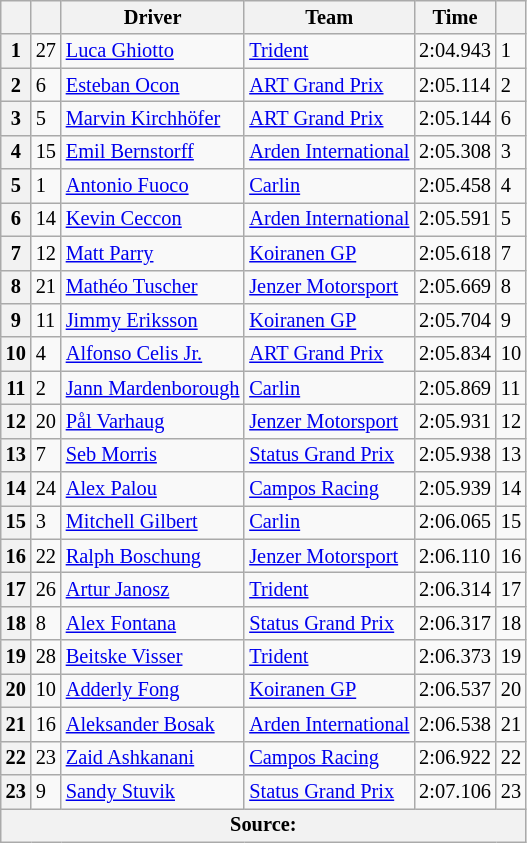<table class="wikitable" style="font-size:85%">
<tr>
<th></th>
<th></th>
<th>Driver</th>
<th>Team</th>
<th>Time</th>
<th></th>
</tr>
<tr>
<th>1</th>
<td>27</td>
<td> <a href='#'>Luca Ghiotto</a></td>
<td><a href='#'>Trident</a></td>
<td>2:04.943</td>
<td>1</td>
</tr>
<tr>
<th>2</th>
<td>6</td>
<td> <a href='#'>Esteban Ocon</a></td>
<td><a href='#'>ART Grand Prix</a></td>
<td>2:05.114</td>
<td>2</td>
</tr>
<tr>
<th>3</th>
<td>5</td>
<td> <a href='#'>Marvin Kirchhöfer</a></td>
<td><a href='#'>ART Grand Prix</a></td>
<td>2:05.144</td>
<td>6</td>
</tr>
<tr>
<th>4</th>
<td>15</td>
<td> <a href='#'>Emil Bernstorff</a></td>
<td><a href='#'>Arden International</a></td>
<td>2:05.308</td>
<td>3</td>
</tr>
<tr>
<th>5</th>
<td>1</td>
<td> <a href='#'>Antonio Fuoco</a></td>
<td><a href='#'>Carlin</a></td>
<td>2:05.458</td>
<td>4</td>
</tr>
<tr>
<th>6</th>
<td>14</td>
<td> <a href='#'>Kevin Ceccon</a></td>
<td><a href='#'>Arden International</a></td>
<td>2:05.591</td>
<td>5</td>
</tr>
<tr>
<th>7</th>
<td>12</td>
<td> <a href='#'>Matt Parry</a></td>
<td><a href='#'>Koiranen GP</a></td>
<td>2:05.618</td>
<td>7</td>
</tr>
<tr>
<th>8</th>
<td>21</td>
<td> <a href='#'>Mathéo Tuscher</a></td>
<td><a href='#'>Jenzer Motorsport</a></td>
<td>2:05.669</td>
<td>8</td>
</tr>
<tr>
<th>9</th>
<td>11</td>
<td> <a href='#'>Jimmy Eriksson</a></td>
<td><a href='#'>Koiranen GP</a></td>
<td>2:05.704</td>
<td>9</td>
</tr>
<tr>
<th>10</th>
<td>4</td>
<td> <a href='#'>Alfonso Celis Jr.</a></td>
<td><a href='#'>ART Grand Prix</a></td>
<td>2:05.834</td>
<td>10</td>
</tr>
<tr>
<th>11</th>
<td>2</td>
<td> <a href='#'>Jann Mardenborough</a></td>
<td><a href='#'>Carlin</a></td>
<td>2:05.869</td>
<td>11</td>
</tr>
<tr>
<th>12</th>
<td>20</td>
<td> <a href='#'>Pål Varhaug</a></td>
<td><a href='#'>Jenzer Motorsport</a></td>
<td>2:05.931</td>
<td>12</td>
</tr>
<tr>
<th>13</th>
<td>7</td>
<td> <a href='#'>Seb Morris</a></td>
<td><a href='#'>Status Grand Prix</a></td>
<td>2:05.938</td>
<td>13</td>
</tr>
<tr>
<th>14</th>
<td>24</td>
<td> <a href='#'>Alex Palou</a></td>
<td><a href='#'>Campos Racing</a></td>
<td>2:05.939</td>
<td>14</td>
</tr>
<tr>
<th>15</th>
<td>3</td>
<td> <a href='#'>Mitchell Gilbert</a></td>
<td><a href='#'>Carlin</a></td>
<td>2:06.065</td>
<td>15</td>
</tr>
<tr>
<th>16</th>
<td>22</td>
<td> <a href='#'>Ralph Boschung</a></td>
<td><a href='#'>Jenzer Motorsport</a></td>
<td>2:06.110</td>
<td>16</td>
</tr>
<tr>
<th>17</th>
<td>26</td>
<td> <a href='#'>Artur Janosz</a></td>
<td><a href='#'>Trident</a></td>
<td>2:06.314</td>
<td>17</td>
</tr>
<tr>
<th>18</th>
<td>8</td>
<td> <a href='#'>Alex Fontana</a></td>
<td><a href='#'>Status Grand Prix</a></td>
<td>2:06.317</td>
<td>18</td>
</tr>
<tr>
<th>19</th>
<td>28</td>
<td> <a href='#'>Beitske Visser</a></td>
<td><a href='#'>Trident</a></td>
<td>2:06.373</td>
<td>19</td>
</tr>
<tr>
<th>20</th>
<td>10</td>
<td> <a href='#'>Adderly Fong</a></td>
<td><a href='#'>Koiranen GP</a></td>
<td>2:06.537</td>
<td>20</td>
</tr>
<tr>
<th>21</th>
<td>16</td>
<td> <a href='#'>Aleksander Bosak</a></td>
<td><a href='#'>Arden International</a></td>
<td>2:06.538</td>
<td>21</td>
</tr>
<tr>
<th>22</th>
<td>23</td>
<td> <a href='#'>Zaid Ashkanani</a></td>
<td><a href='#'>Campos Racing</a></td>
<td>2:06.922</td>
<td>22</td>
</tr>
<tr>
<th>23</th>
<td>9</td>
<td> <a href='#'>Sandy Stuvik</a></td>
<td><a href='#'>Status Grand Prix</a></td>
<td>2:07.106</td>
<td>23</td>
</tr>
<tr>
<th colspan="8">Source:</th>
</tr>
</table>
